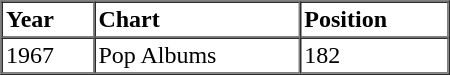<table border=1 cellspacing=0 cellpadding=2 width="300px">
<tr>
<th align="left">Year</th>
<th align="left">Chart</th>
<th align="left">Position</th>
</tr>
<tr>
<td align="left">1967</td>
<td align="left">Pop Albums</td>
<td align="left">182</td>
</tr>
<tr>
</tr>
</table>
